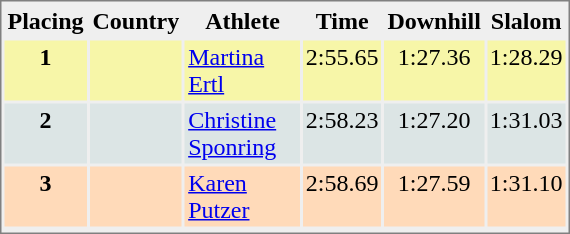<table style="border-style:solid;border-width:1px;border-color:#808080;background-color:#EFEFEF" cellspacing="2" cellpadding="2" width="380px">
<tr bgcolor="#EFEFEF">
<th>Placing</th>
<th>Country</th>
<th>Athlete</th>
<th>Time</th>
<th>Downhill</th>
<th>Slalom</th>
</tr>
<tr align="center" valign="top" bgcolor="#F7F6A8">
<th>1</th>
<td></td>
<td align="left"><a href='#'>Martina Ertl</a></td>
<td align="left">2:55.65</td>
<td>1:27.36</td>
<td>1:28.29</td>
</tr>
<tr align="center" valign="top" bgcolor="#DCE5E5">
<th>2</th>
<td></td>
<td align="left"><a href='#'>Christine Sponring</a></td>
<td align="left">2:58.23</td>
<td>1:27.20</td>
<td>1:31.03</td>
</tr>
<tr align="center" valign="top" bgcolor="#FFDAB9">
<th>3</th>
<td></td>
<td align="left"><a href='#'>Karen Putzer</a></td>
<td align="left">2:58.69</td>
<td>1:27.59</td>
<td>1:31.10</td>
</tr>
<tr align="center" valign="top" bgcolor="#FFFFFF">
</tr>
</table>
